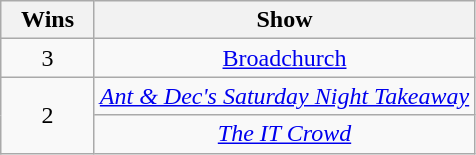<table class="wikitable floatleft" style="text-align: center;">
<tr>
<th scope="col" style="width:55px;">Wins</th>
<th scope="col" style="text-align:center;">Show</th>
</tr>
<tr>
<td scope=row style="text-align:center">3</td>
<td><a href='#'>Broadchurch</a></td>
</tr>
<tr>
<td scope=row rowspan=5 style="text-align:center">2</td>
<td><em><a href='#'>Ant & Dec's Saturday Night Takeaway</a></em></td>
</tr>
<tr>
<td><em><a href='#'>The IT Crowd</a></em></td>
</tr>
</table>
